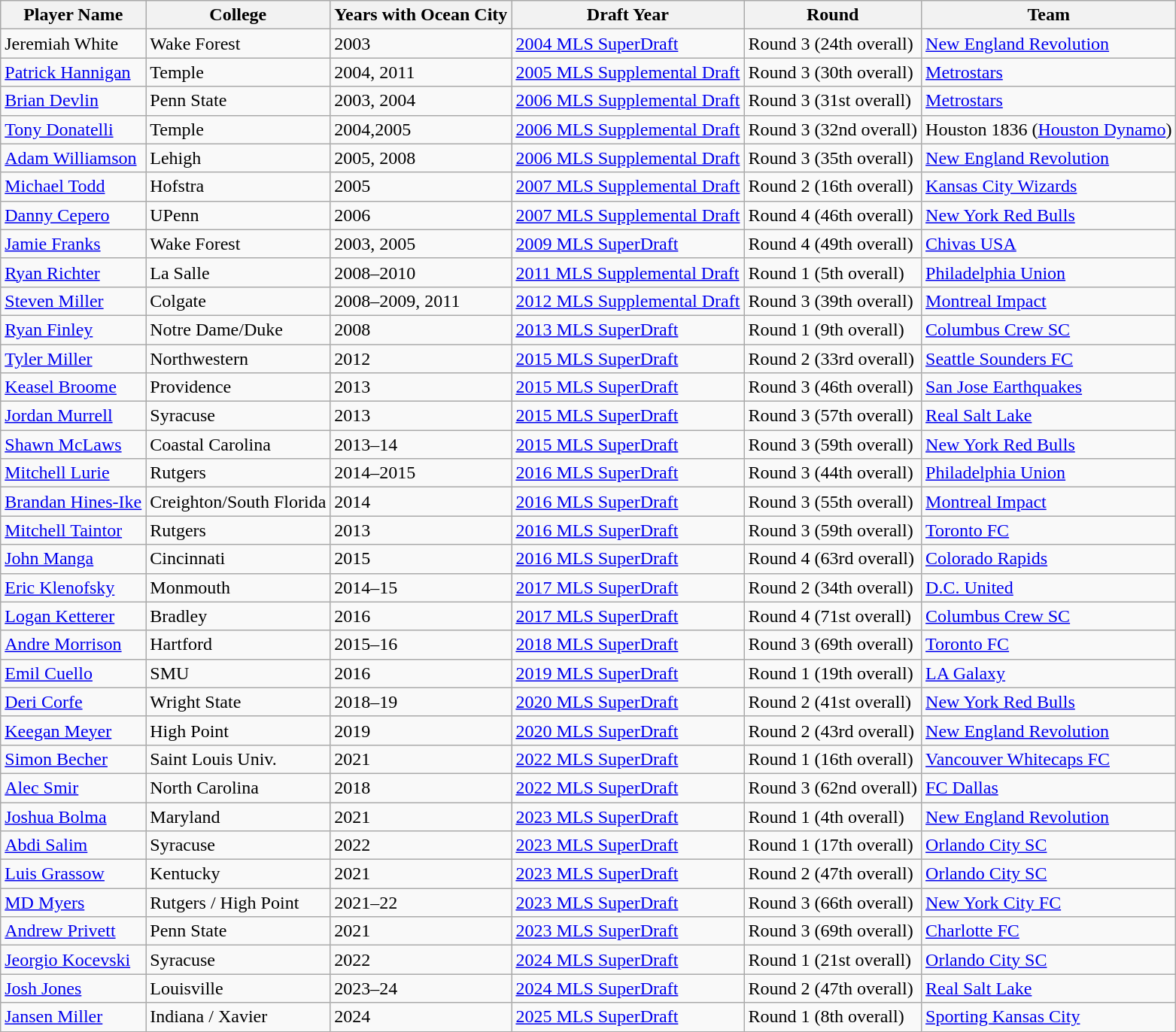<table class="wikitable">
<tr>
<th>Player Name</th>
<th>College</th>
<th>Years with Ocean City</th>
<th>Draft Year</th>
<th>Round</th>
<th>Team</th>
</tr>
<tr>
<td>Jeremiah White</td>
<td>Wake Forest</td>
<td>2003</td>
<td><a href='#'>2004 MLS SuperDraft</a></td>
<td>Round 3 (24th overall)</td>
<td><a href='#'>New England Revolution</a></td>
</tr>
<tr>
<td><a href='#'>Patrick Hannigan</a></td>
<td>Temple</td>
<td>2004, 2011</td>
<td><a href='#'>2005 MLS Supplemental Draft</a></td>
<td>Round 3 (30th overall)</td>
<td><a href='#'>Metrostars</a></td>
</tr>
<tr>
<td><a href='#'>Brian Devlin</a></td>
<td>Penn State</td>
<td>2003, 2004</td>
<td><a href='#'>2006 MLS Supplemental Draft</a></td>
<td>Round 3 (31st overall)</td>
<td><a href='#'>Metrostars</a></td>
</tr>
<tr>
<td><a href='#'>Tony Donatelli</a></td>
<td>Temple</td>
<td>2004,2005</td>
<td><a href='#'>2006 MLS Supplemental Draft</a></td>
<td>Round 3 (32nd overall)</td>
<td>Houston 1836 (<a href='#'>Houston Dynamo</a>)</td>
</tr>
<tr>
<td><a href='#'>Adam Williamson</a></td>
<td>Lehigh</td>
<td>2005, 2008</td>
<td><a href='#'>2006 MLS Supplemental Draft</a></td>
<td>Round 3 (35th overall)</td>
<td><a href='#'>New England Revolution</a></td>
</tr>
<tr>
<td><a href='#'>Michael Todd</a></td>
<td>Hofstra</td>
<td>2005</td>
<td><a href='#'>2007 MLS Supplemental Draft</a></td>
<td>Round 2 (16th overall)</td>
<td><a href='#'>Kansas City Wizards</a></td>
</tr>
<tr>
<td><a href='#'>Danny Cepero</a></td>
<td>UPenn</td>
<td>2006</td>
<td><a href='#'>2007 MLS Supplemental Draft</a></td>
<td>Round 4 (46th overall)</td>
<td><a href='#'>New York Red Bulls</a></td>
</tr>
<tr>
<td><a href='#'>Jamie Franks</a></td>
<td>Wake Forest</td>
<td>2003, 2005</td>
<td><a href='#'>2009 MLS SuperDraft</a></td>
<td>Round 4 (49th overall)</td>
<td><a href='#'>Chivas USA</a></td>
</tr>
<tr>
<td><a href='#'>Ryan Richter</a></td>
<td>La Salle</td>
<td>2008–2010</td>
<td><a href='#'>2011 MLS Supplemental Draft</a></td>
<td>Round 1 (5th overall)</td>
<td><a href='#'>Philadelphia Union</a></td>
</tr>
<tr>
<td><a href='#'>Steven Miller</a></td>
<td>Colgate</td>
<td>2008–2009, 2011</td>
<td><a href='#'>2012 MLS Supplemental Draft</a></td>
<td>Round 3 (39th overall)</td>
<td><a href='#'>Montreal Impact</a></td>
</tr>
<tr>
<td><a href='#'>Ryan Finley</a></td>
<td>Notre Dame/Duke</td>
<td>2008</td>
<td><a href='#'>2013 MLS SuperDraft</a></td>
<td>Round 1 (9th overall)</td>
<td><a href='#'>Columbus Crew SC</a></td>
</tr>
<tr>
<td><a href='#'>Tyler Miller</a></td>
<td>Northwestern</td>
<td>2012</td>
<td><a href='#'>2015 MLS SuperDraft</a></td>
<td>Round 2 (33rd overall)</td>
<td><a href='#'>Seattle Sounders FC</a></td>
</tr>
<tr>
<td><a href='#'>Keasel Broome</a></td>
<td>Providence</td>
<td>2013</td>
<td><a href='#'>2015 MLS SuperDraft</a></td>
<td>Round 3 (46th overall)</td>
<td><a href='#'>San Jose Earthquakes</a></td>
</tr>
<tr>
<td><a href='#'>Jordan Murrell</a></td>
<td>Syracuse</td>
<td>2013</td>
<td><a href='#'>2015 MLS SuperDraft</a></td>
<td>Round 3 (57th overall)</td>
<td><a href='#'>Real Salt Lake</a></td>
</tr>
<tr>
<td><a href='#'>Shawn McLaws</a></td>
<td>Coastal Carolina</td>
<td>2013–14</td>
<td><a href='#'>2015 MLS SuperDraft</a></td>
<td>Round 3 (59th overall)</td>
<td><a href='#'>New York Red Bulls</a></td>
</tr>
<tr>
<td><a href='#'>Mitchell Lurie</a></td>
<td>Rutgers</td>
<td>2014–2015</td>
<td><a href='#'>2016 MLS SuperDraft</a></td>
<td>Round 3 (44th overall)</td>
<td><a href='#'>Philadelphia Union</a></td>
</tr>
<tr>
<td><a href='#'>Brandan Hines-Ike</a></td>
<td>Creighton/South Florida</td>
<td>2014</td>
<td><a href='#'>2016 MLS SuperDraft</a></td>
<td>Round 3 (55th overall)</td>
<td><a href='#'>Montreal Impact</a></td>
</tr>
<tr>
<td><a href='#'>Mitchell Taintor</a></td>
<td>Rutgers</td>
<td>2013</td>
<td><a href='#'>2016 MLS SuperDraft</a></td>
<td>Round 3 (59th overall)</td>
<td><a href='#'>Toronto FC</a></td>
</tr>
<tr>
<td><a href='#'>John Manga</a></td>
<td>Cincinnati</td>
<td>2015</td>
<td><a href='#'>2016 MLS SuperDraft</a></td>
<td>Round 4 (63rd overall)</td>
<td><a href='#'>Colorado Rapids</a></td>
</tr>
<tr>
<td><a href='#'>Eric Klenofsky</a></td>
<td>Monmouth</td>
<td>2014–15</td>
<td><a href='#'>2017 MLS SuperDraft</a></td>
<td>Round 2 (34th overall)</td>
<td><a href='#'>D.C. United</a></td>
</tr>
<tr>
<td><a href='#'>Logan Ketterer</a></td>
<td>Bradley</td>
<td>2016</td>
<td><a href='#'>2017 MLS SuperDraft</a></td>
<td>Round 4 (71st overall)</td>
<td><a href='#'>Columbus Crew SC</a></td>
</tr>
<tr>
<td><a href='#'>Andre Morrison</a></td>
<td>Hartford</td>
<td>2015–16</td>
<td><a href='#'>2018 MLS SuperDraft</a></td>
<td>Round 3 (69th overall)</td>
<td><a href='#'>Toronto FC</a></td>
</tr>
<tr>
<td><a href='#'>Emil Cuello</a></td>
<td>SMU</td>
<td>2016</td>
<td><a href='#'>2019 MLS SuperDraft</a></td>
<td>Round 1 (19th overall)</td>
<td><a href='#'>LA Galaxy</a></td>
</tr>
<tr>
<td><a href='#'>Deri Corfe</a></td>
<td>Wright State</td>
<td>2018–19</td>
<td><a href='#'>2020 MLS SuperDraft</a></td>
<td>Round 2 (41st overall)</td>
<td><a href='#'>New York Red Bulls</a></td>
</tr>
<tr>
<td><a href='#'>Keegan Meyer</a></td>
<td>High Point</td>
<td>2019</td>
<td><a href='#'>2020 MLS SuperDraft</a></td>
<td>Round 2 (43rd overall)</td>
<td><a href='#'>New England Revolution</a></td>
</tr>
<tr>
<td><a href='#'>Simon Becher</a></td>
<td>Saint Louis Univ.</td>
<td>2021</td>
<td><a href='#'>2022 MLS SuperDraft</a></td>
<td>Round 1 (16th overall)</td>
<td><a href='#'>Vancouver Whitecaps FC</a></td>
</tr>
<tr>
<td><a href='#'>Alec Smir</a></td>
<td>North Carolina</td>
<td>2018</td>
<td><a href='#'>2022 MLS SuperDraft</a></td>
<td>Round 3 (62nd overall)</td>
<td><a href='#'>FC Dallas</a></td>
</tr>
<tr>
<td><a href='#'>Joshua Bolma</a></td>
<td>Maryland</td>
<td>2021</td>
<td><a href='#'>2023 MLS SuperDraft</a></td>
<td>Round 1 (4th overall)</td>
<td><a href='#'>New England Revolution</a></td>
</tr>
<tr>
<td><a href='#'>Abdi Salim</a></td>
<td>Syracuse</td>
<td>2022</td>
<td><a href='#'>2023 MLS SuperDraft</a></td>
<td>Round 1 (17th overall)</td>
<td><a href='#'>Orlando City SC</a></td>
</tr>
<tr>
<td><a href='#'>Luis Grassow</a></td>
<td>Kentucky</td>
<td>2021</td>
<td><a href='#'>2023 MLS SuperDraft</a></td>
<td>Round 2 (47th overall)</td>
<td><a href='#'>Orlando City SC</a></td>
</tr>
<tr>
<td><a href='#'>MD Myers</a></td>
<td>Rutgers / High Point</td>
<td>2021–22</td>
<td><a href='#'>2023 MLS SuperDraft</a></td>
<td>Round 3 (66th overall)</td>
<td><a href='#'>New York City FC</a></td>
</tr>
<tr>
<td><a href='#'>Andrew Privett</a></td>
<td>Penn State</td>
<td>2021</td>
<td><a href='#'>2023 MLS SuperDraft</a></td>
<td>Round 3 (69th overall)</td>
<td><a href='#'>Charlotte FC</a></td>
</tr>
<tr>
<td><a href='#'>Jeorgio Kocevski</a></td>
<td>Syracuse</td>
<td>2022</td>
<td><a href='#'>2024 MLS SuperDraft</a></td>
<td>Round 1 (21st overall)</td>
<td><a href='#'>Orlando City SC</a></td>
</tr>
<tr>
<td><a href='#'>Josh Jones</a></td>
<td>Louisville</td>
<td>2023–24</td>
<td><a href='#'>2024 MLS SuperDraft</a></td>
<td>Round 2 (47th overall)</td>
<td><a href='#'>Real Salt Lake</a></td>
</tr>
<tr>
<td><a href='#'>Jansen Miller</a></td>
<td>Indiana / Xavier</td>
<td>2024</td>
<td><a href='#'>2025 MLS SuperDraft</a></td>
<td>Round 1 (8th overall)</td>
<td><a href='#'>Sporting Kansas City</a></td>
</tr>
</table>
